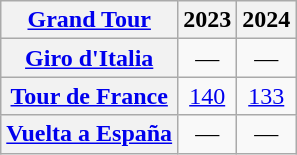<table class="wikitable plainrowheaders">
<tr>
<th scope="col"><a href='#'>Grand Tour</a></th>
<th scope="col">2023</th>
<th scope="col">2024</th>
</tr>
<tr style="text-align:center;">
<th scope="row"> <a href='#'>Giro d'Italia</a></th>
<td>—</td>
<td>—</td>
</tr>
<tr style="text-align:center;">
<th scope="row"> <a href='#'>Tour de France</a></th>
<td><a href='#'>140</a></td>
<td><a href='#'>133</a></td>
</tr>
<tr style="text-align:center;">
<th scope="row"> <a href='#'>Vuelta a España</a></th>
<td>—</td>
<td>—</td>
</tr>
</table>
